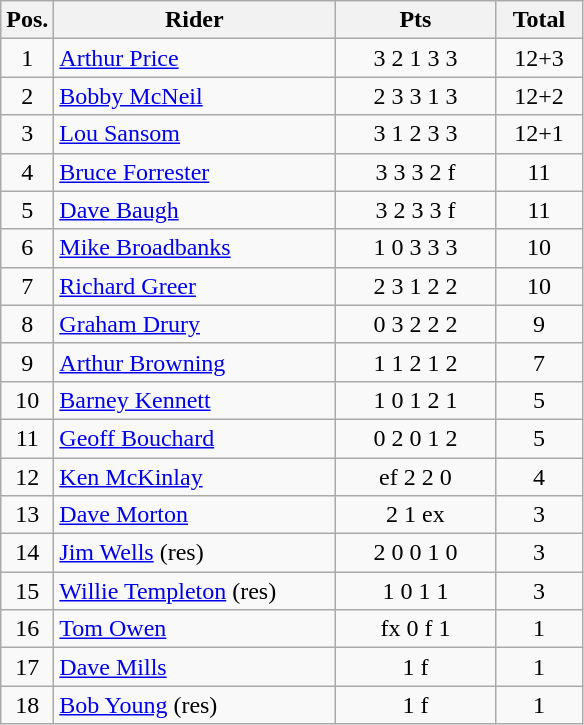<table class=wikitable>
<tr>
<th width=25px>Pos.</th>
<th width=180px>Rider</th>
<th width=100px>Pts</th>
<th width=50px>Total</th>
</tr>
<tr align=center >
<td>1</td>
<td align=left> <a href='#'>Arthur Price</a></td>
<td>3	2	1	3	3</td>
<td>12+3</td>
</tr>
<tr align=center>
<td>2</td>
<td align=left> <a href='#'>Bobby McNeil</a></td>
<td>2	3	3	1	3</td>
<td>12+2</td>
</tr>
<tr align=center>
<td>3</td>
<td align=left> <a href='#'>Lou Sansom</a></td>
<td>3	1	2	3	3</td>
<td>12+1</td>
</tr>
<tr align=center>
<td>4</td>
<td align=left> <a href='#'>Bruce Forrester</a></td>
<td>3	3	3	2	f</td>
<td>11</td>
</tr>
<tr align=center>
<td>5</td>
<td align=left> <a href='#'>Dave Baugh</a></td>
<td>3	2	3	3	f</td>
<td>11</td>
</tr>
<tr align=center>
<td>6</td>
<td align=left> <a href='#'>Mike Broadbanks</a></td>
<td>1	0	3	3	3</td>
<td>10</td>
</tr>
<tr align=center>
<td>7</td>
<td align=left> <a href='#'>Richard Greer</a></td>
<td>2	3	1	2	2</td>
<td>10</td>
</tr>
<tr align=center>
<td>8</td>
<td align=left> <a href='#'>Graham Drury</a></td>
<td>0	3	2	2	2</td>
<td>9</td>
</tr>
<tr align=center>
<td>9</td>
<td align=left> <a href='#'>Arthur Browning</a></td>
<td>1	1	2	1	2</td>
<td>7</td>
</tr>
<tr align=center>
<td>10</td>
<td align=left> <a href='#'>Barney Kennett</a></td>
<td>1	0	1	2	1</td>
<td>5</td>
</tr>
<tr align=center>
<td>11</td>
<td align=left> <a href='#'>Geoff Bouchard</a></td>
<td>0	2	0	1	2</td>
<td>5</td>
</tr>
<tr align=center>
<td>12</td>
<td align=left> <a href='#'>Ken McKinlay</a></td>
<td>ef	2	2	0</td>
<td>4</td>
</tr>
<tr align=center>
<td>13</td>
<td align=left> <a href='#'>Dave Morton</a></td>
<td>2	1	ex</td>
<td>3</td>
</tr>
<tr align=center>
<td>14</td>
<td align=left> <a href='#'>Jim Wells</a> (res)</td>
<td>2	0	0	1	0</td>
<td>3</td>
</tr>
<tr align=center>
<td>15</td>
<td align=left> <a href='#'>Willie Templeton</a> (res)</td>
<td>1	0	1	1</td>
<td>3</td>
</tr>
<tr align=center>
<td>16</td>
<td align=left> <a href='#'>Tom Owen</a></td>
<td>fx	0	f	1</td>
<td>1</td>
</tr>
<tr align=center>
<td>17</td>
<td align=left> <a href='#'>Dave Mills</a></td>
<td>1	f</td>
<td>1</td>
</tr>
<tr align=center>
<td>18</td>
<td align=left> <a href='#'>Bob Young</a> (res)</td>
<td>1	f</td>
<td>1</td>
</tr>
</table>
